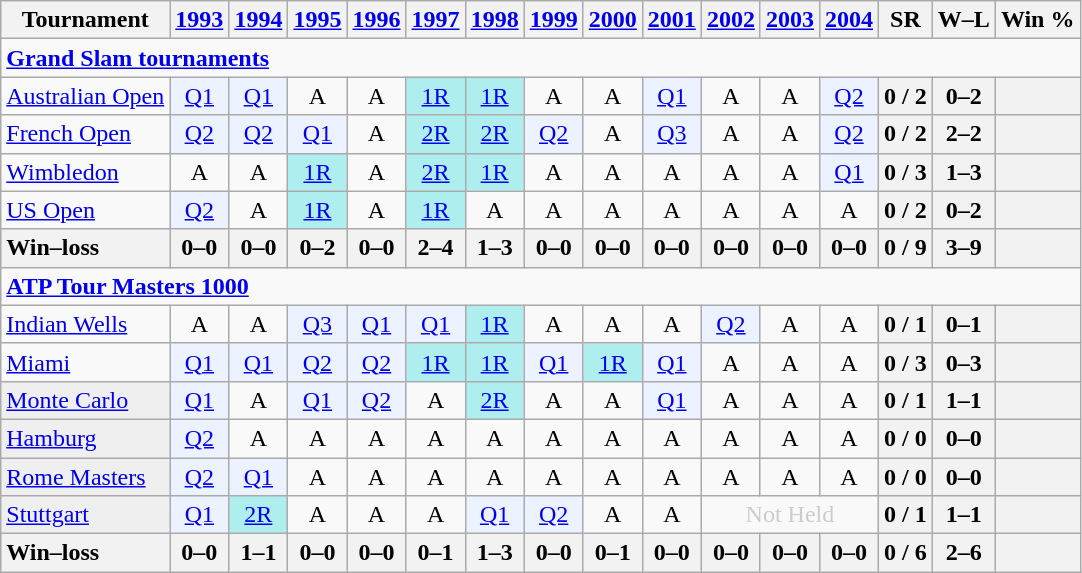<table class=wikitable style=text-align:center>
<tr>
<th>Tournament</th>
<th><a href='#'>1993</a></th>
<th><a href='#'>1994</a></th>
<th><a href='#'>1995</a></th>
<th><a href='#'>1996</a></th>
<th><a href='#'>1997</a></th>
<th><a href='#'>1998</a></th>
<th><a href='#'>1999</a></th>
<th><a href='#'>2000</a></th>
<th><a href='#'>2001</a></th>
<th><a href='#'>2002</a></th>
<th><a href='#'>2003</a></th>
<th><a href='#'>2004</a></th>
<th>SR</th>
<th>W–L</th>
<th>Win %</th>
</tr>
<tr>
<td colspan=25 style=text-align:left><a href='#'><strong>Grand Slam tournaments</strong></a></td>
</tr>
<tr>
<td align=left><a href='#'>Australian Open</a></td>
<td bgcolor=ecf2ff><a href='#'>Q1</a></td>
<td bgcolor=ecf2ff><a href='#'>Q1</a></td>
<td>A</td>
<td>A</td>
<td bgcolor=afeeee><a href='#'>1R</a></td>
<td bgcolor=afeeee><a href='#'>1R</a></td>
<td>A</td>
<td>A</td>
<td bgcolor=ecf2ff><a href='#'>Q1</a></td>
<td>A</td>
<td>A</td>
<td bgcolor=ecf2ff><a href='#'>Q2</a></td>
<th>0 / 2</th>
<th>0–2</th>
<th></th>
</tr>
<tr>
<td align=left><a href='#'>French Open</a></td>
<td bgcolor=ecf2ff><a href='#'>Q2</a></td>
<td bgcolor=ecf2ff><a href='#'>Q2</a></td>
<td bgcolor=ecf2ff><a href='#'>Q1</a></td>
<td>A</td>
<td bgcolor=afeeee><a href='#'>2R</a></td>
<td bgcolor=afeeee><a href='#'>2R</a></td>
<td bgcolor=ecf2ff><a href='#'>Q2</a></td>
<td>A</td>
<td bgcolor=ecf2ff><a href='#'>Q3</a></td>
<td>A</td>
<td>A</td>
<td bgcolor=ecf2ff><a href='#'>Q2</a></td>
<th>0 / 2</th>
<th>2–2</th>
<th></th>
</tr>
<tr>
<td align=left><a href='#'>Wimbledon</a></td>
<td>A</td>
<td>A</td>
<td bgcolor=afeeee><a href='#'>1R</a></td>
<td>A</td>
<td bgcolor=afeeee><a href='#'>2R</a></td>
<td bgcolor=afeeee><a href='#'>1R</a></td>
<td>A</td>
<td>A</td>
<td>A</td>
<td>A</td>
<td>A</td>
<td bgcolor=ecf2ff><a href='#'>Q1</a></td>
<th>0 / 3</th>
<th>1–3</th>
<th></th>
</tr>
<tr>
<td align=left><a href='#'>US Open</a></td>
<td bgcolor=ecf2ff><a href='#'>Q2</a></td>
<td>A</td>
<td bgcolor=afeeee><a href='#'>1R</a></td>
<td>A</td>
<td bgcolor=afeeee><a href='#'>1R</a></td>
<td>A</td>
<td>A</td>
<td>A</td>
<td>A</td>
<td>A</td>
<td>A</td>
<td>A</td>
<th>0 / 2</th>
<th>0–2</th>
<th></th>
</tr>
<tr>
<th style=text-align:left>Win–loss</th>
<th>0–0</th>
<th>0–0</th>
<th>0–2</th>
<th>0–0</th>
<th>2–4</th>
<th>1–3</th>
<th>0–0</th>
<th>0–0</th>
<th>0–0</th>
<th>0–0</th>
<th>0–0</th>
<th>0–0</th>
<th>0 / 9</th>
<th>3–9</th>
<th></th>
</tr>
<tr>
<td colspan=25 style=text-align:left><strong><a href='#'>ATP Tour Masters 1000</a></strong></td>
</tr>
<tr>
<td align=left><a href='#'>Indian Wells</a></td>
<td>A</td>
<td>A</td>
<td bgcolor=ecf2ff><a href='#'>Q3</a></td>
<td bgcolor=ecf2ff><a href='#'>Q1</a></td>
<td bgcolor=ecf2ff><a href='#'>Q1</a></td>
<td bgcolor=afeeee><a href='#'>1R</a></td>
<td>A</td>
<td>A</td>
<td>A</td>
<td bgcolor=ecf2ff><a href='#'>Q2</a></td>
<td>A</td>
<td>A</td>
<th>0 / 1</th>
<th>0–1</th>
<th></th>
</tr>
<tr>
<td align=left><a href='#'>Miami</a></td>
<td bgcolor=ecf2ff><a href='#'>Q1</a></td>
<td bgcolor=ecf2ff><a href='#'>Q1</a></td>
<td bgcolor=ecf2ff><a href='#'>Q2</a></td>
<td bgcolor=ecf2ff><a href='#'>Q2</a></td>
<td bgcolor=afeeee><a href='#'>1R</a></td>
<td bgcolor=afeeee><a href='#'>1R</a></td>
<td bgcolor=ecf2ff><a href='#'>Q1</a></td>
<td bgcolor=afeeee><a href='#'>1R</a></td>
<td bgcolor=ecf2ff><a href='#'>Q1</a></td>
<td>A</td>
<td>A</td>
<td>A</td>
<th>0 / 3</th>
<th>0–3</th>
<th></th>
</tr>
<tr>
<td bgcolor=efefef align=left><a href='#'>Monte Carlo</a></td>
<td bgcolor=ecf2ff><a href='#'>Q1</a></td>
<td>A</td>
<td bgcolor=ecf2ff><a href='#'>Q1</a></td>
<td bgcolor=ecf2ff><a href='#'>Q2</a></td>
<td>A</td>
<td bgcolor=afeeee><a href='#'>2R</a></td>
<td>A</td>
<td>A</td>
<td bgcolor=ecf2ff><a href='#'>Q1</a></td>
<td>A</td>
<td>A</td>
<td>A</td>
<th>0 / 1</th>
<th>1–1</th>
<th></th>
</tr>
<tr>
<td bgcolor=efefef align=left><a href='#'>Hamburg</a></td>
<td bgcolor=ecf2ff><a href='#'>Q2</a></td>
<td>A</td>
<td>A</td>
<td>A</td>
<td>A</td>
<td>A</td>
<td>A</td>
<td>A</td>
<td>A</td>
<td>A</td>
<td>A</td>
<td>A</td>
<th>0 / 0</th>
<th>0–0</th>
<th></th>
</tr>
<tr>
<td bgcolor=efefef align=left><a href='#'>Rome Masters</a></td>
<td bgcolor=ecf2ff><a href='#'>Q2</a></td>
<td bgcolor=ecf2ff><a href='#'>Q1</a></td>
<td>A</td>
<td>A</td>
<td>A</td>
<td>A</td>
<td>A</td>
<td>A</td>
<td>A</td>
<td>A</td>
<td>A</td>
<td>A</td>
<th>0 / 0</th>
<th>0–0</th>
<th></th>
</tr>
<tr>
<td bgcolor=efefef align=left><a href='#'>Stuttgart</a></td>
<td bgcolor=ecf2ff><a href='#'>Q1</a></td>
<td bgcolor=afeeee><a href='#'>2R</a></td>
<td>A</td>
<td>A</td>
<td>A</td>
<td bgcolor=ecf2ff><a href='#'>Q1</a></td>
<td bgcolor=ecf2ff><a href='#'>Q2</a></td>
<td>A</td>
<td>A</td>
<td align="center" colspan="3" style="color:#cccccc;">Not Held</td>
<th>0 / 1</th>
<th>1–1</th>
<th></th>
</tr>
<tr>
<th style=text-align:left>Win–loss</th>
<th>0–0</th>
<th>1–1</th>
<th>0–0</th>
<th>0–0</th>
<th>0–1</th>
<th>1–3</th>
<th>0–0</th>
<th>0–1</th>
<th>0–0</th>
<th>0–0</th>
<th>0–0</th>
<th>0–0</th>
<th>0 / 6</th>
<th>2–6</th>
<th></th>
</tr>
</table>
